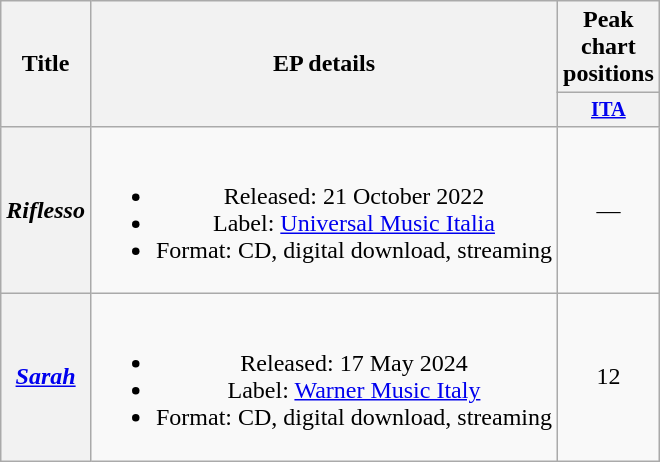<table class="wikitable plainrowheaders" style="text-align:center;">
<tr>
<th scope="col" rowspan="2">Title</th>
<th scope="col" rowspan="2">EP details</th>
<th scope="col">Peak chart positions</th>
</tr>
<tr>
<th scope="col" style="width:3em;font-size:85%;"><a href='#'>ITA</a><br></th>
</tr>
<tr>
<th scope="row"><em>Riflesso</em></th>
<td><br><ul><li>Released: 21 October 2022</li><li>Label: <a href='#'>Universal Music Italia</a></li><li>Format: CD, digital download, streaming</li></ul></td>
<td>—</td>
</tr>
<tr>
<th scope="row"><em><a href='#'>Sarah</a></em></th>
<td><br><ul><li>Released: 17 May 2024</li><li>Label: <a href='#'>Warner Music Italy</a></li><li>Format: CD, digital download, streaming</li></ul></td>
<td>12</td>
</tr>
</table>
